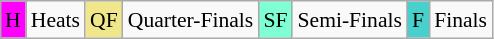<table class="wikitable" style="margin:0.5em auto; font-size:90%; line-height:1.25em;">
<tr>
<td bgcolor="#FF00FF" align=center>H</td>
<td>Heats</td>
<td bgcolor="#F0E68C" align=center>QF</td>
<td>Quarter-Finals</td>
<td bgcolor="#7FFFD4" align=center>SF</td>
<td>Semi-Finals</td>
<td bgcolor="#48D1CC" align=center>F</td>
<td>Finals</td>
</tr>
</table>
